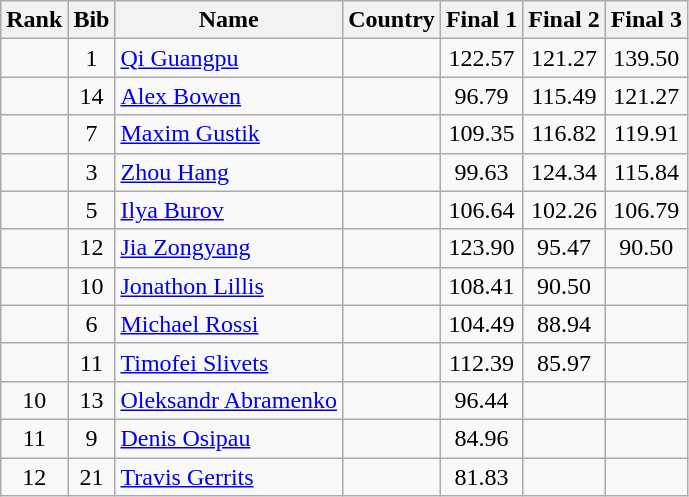<table class="wikitable sortable" style="text-align:center">
<tr>
<th>Rank</th>
<th>Bib</th>
<th>Name</th>
<th>Country</th>
<th>Final 1</th>
<th>Final 2</th>
<th>Final 3</th>
</tr>
<tr>
<td></td>
<td>1</td>
<td align=left><a href='#'>Qi Guangpu</a></td>
<td align=left></td>
<td>122.57</td>
<td>121.27</td>
<td>139.50</td>
</tr>
<tr>
<td></td>
<td>14</td>
<td align=left><a href='#'>Alex Bowen</a></td>
<td align=left></td>
<td>96.79</td>
<td>115.49</td>
<td>121.27</td>
</tr>
<tr>
<td></td>
<td>7</td>
<td align=left><a href='#'>Maxim Gustik</a></td>
<td align=left></td>
<td>109.35</td>
<td>116.82</td>
<td>119.91</td>
</tr>
<tr>
<td></td>
<td>3</td>
<td align=left><a href='#'>Zhou Hang</a></td>
<td align=left></td>
<td>99.63</td>
<td>124.34</td>
<td>115.84</td>
</tr>
<tr>
<td></td>
<td>5</td>
<td align=left><a href='#'>Ilya Burov</a></td>
<td align=left></td>
<td>106.64</td>
<td>102.26</td>
<td>106.79</td>
</tr>
<tr>
<td></td>
<td>12</td>
<td align=left><a href='#'>Jia Zongyang</a></td>
<td align=left></td>
<td>123.90</td>
<td>95.47</td>
<td>90.50</td>
</tr>
<tr>
<td></td>
<td>10</td>
<td align=left><a href='#'>Jonathon Lillis</a></td>
<td align=left></td>
<td>108.41</td>
<td>90.50</td>
<td></td>
</tr>
<tr>
<td></td>
<td>6</td>
<td align=left><a href='#'>Michael Rossi</a></td>
<td align=left></td>
<td>104.49</td>
<td>88.94</td>
<td></td>
</tr>
<tr>
<td></td>
<td>11</td>
<td align=left><a href='#'>Timofei Slivets</a></td>
<td align=left></td>
<td>112.39</td>
<td>85.97</td>
<td></td>
</tr>
<tr>
<td>10</td>
<td>13</td>
<td align=left><a href='#'>Oleksandr Abramenko</a></td>
<td align=left></td>
<td>96.44</td>
<td></td>
<td></td>
</tr>
<tr>
<td>11</td>
<td>9</td>
<td align=left><a href='#'>Denis Osipau</a></td>
<td align=left></td>
<td>84.96</td>
<td></td>
<td></td>
</tr>
<tr>
<td>12</td>
<td>21</td>
<td align=left><a href='#'>Travis Gerrits</a></td>
<td align=left></td>
<td>81.83</td>
<td></td>
<td></td>
</tr>
</table>
